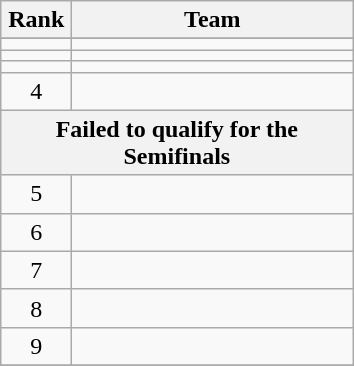<table class="wikitable" style="text-align:center;">
<tr>
<th width=40>Rank</th>
<th width=180>Team</th>
</tr>
<tr>
</tr>
<tr>
<td></td>
<td style="text-align:left;"></td>
</tr>
<tr>
<td></td>
<td style="text-align:left;"></td>
</tr>
<tr>
<td></td>
<td style="text-align:left;"></td>
</tr>
<tr>
<td>4</td>
<td style="text-align:left;"></td>
</tr>
<tr>
<th colspan="4">Failed to qualify for the Semifinals</th>
</tr>
<tr>
<td>5</td>
<td style="text-align:left;"></td>
</tr>
<tr>
<td>6</td>
<td style="text-align:left;"></td>
</tr>
<tr>
<td>7</td>
<td style="text-align:left;"></td>
</tr>
<tr>
<td>8</td>
<td style="text-align:left;"></td>
</tr>
<tr>
<td>9</td>
<td style="text-align:left;"></td>
</tr>
<tr>
</tr>
</table>
